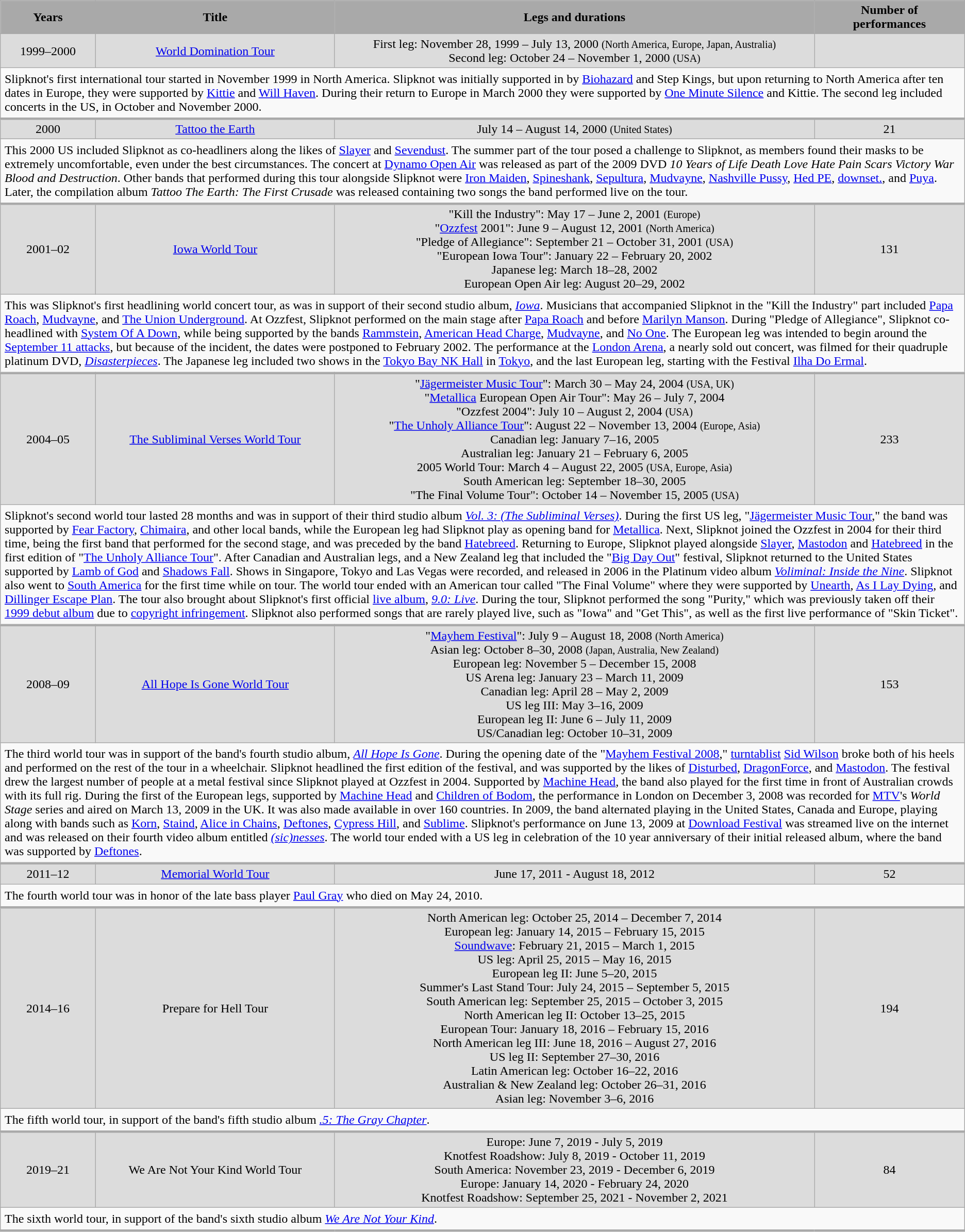<table class="wikitable">
<tr>
<th style="background:darkGrey;">Years</th>
<th style="background:darkGrey;">Title</th>
<th style="background:darkGrey;">Legs and durations</th>
<th style="background:darkGrey;">Number of<br>performances</th>
</tr>
<tr style="background:#dcdcdc; text-align:center;">
<td>1999–2000</td>
<td><a href='#'>World Domination Tour</a></td>
<td>First leg: November 28, 1999 – July 13, 2000 <small>(North America, Europe, Japan, Australia)</small><br>Second leg: October 24 – November 1, 2000 <small>(USA)</small></td>
<td></td>
</tr>
<tr>
<td colspan="4" style="border-bottom-width:3px; padding:5px;">Slipknot's first international tour started in November 1999 in North America. Slipknot was initially supported in by <a href='#'>Biohazard</a> and Step Kings, but upon returning to North America after ten dates in Europe, they were supported by <a href='#'>Kittie</a> and <a href='#'>Will Haven</a>. During their return to Europe in March 2000 they were supported by <a href='#'>One Minute Silence</a> and Kittie. The second leg included concerts in the US, in October and November 2000.</td>
</tr>
<tr style="background:#dcdcdc; text-align:center;">
<td>2000</td>
<td><a href='#'>Tattoo the Earth</a></td>
<td>July 14 – August 14, 2000 <small>(United States)</small></td>
<td>21</td>
</tr>
<tr>
<td colspan="4" style="border-bottom-width:3px; padding:5px;">This 2000 US included Slipknot as co-headliners along the likes of <a href='#'>Slayer</a> and <a href='#'>Sevendust</a>. The summer part of the tour posed a challenge to Slipknot, as members found their masks to be extremely uncomfortable, even under the best circumstances. The concert at <a href='#'>Dynamo Open Air</a> was released as part of the 2009 DVD <em>10 Years of Life Death Love Hate Pain Scars Victory War Blood and Destruction</em>. Other bands that performed during this tour alongside Slipknot were <a href='#'>Iron Maiden</a>, <a href='#'>Spineshank</a>, <a href='#'>Sepultura</a>, <a href='#'>Mudvayne</a>, <a href='#'>Nashville Pussy</a>, <a href='#'>Hed PE</a>, <a href='#'>downset.</a>, and <a href='#'>Puya</a>. Later, the compilation album <em>Tattoo The Earth: The First Crusade</em> was released containing two songs the band performed live on the tour.</td>
</tr>
<tr style="background:#dcdcdc; text-align:center;">
<td>2001–02</td>
<td style="text-align:center;"><a href='#'>Iowa World Tour</a></td>
<td>"Kill the Industry": May 17 – June 2, 2001 <small>(Europe)</small><br>"<a href='#'>Ozzfest</a> 2001": June 9 – August 12, 2001 <small>(North America)</small><br>"Pledge of Allegiance": September 21 – October 31, 2001 <small>(USA)</small><br>"European Iowa Tour": January 22 – February 20, 2002<br>Japanese leg: March 18–28, 2002<br>European Open Air leg: August 20–29, 2002</td>
<td>131</td>
</tr>
<tr>
<td colspan="4" style="border-bottom-width:3px; padding:5px;">This was Slipknot's first headlining world concert tour, as was in support of their second studio album, <em><a href='#'>Iowa</a></em>. Musicians that accompanied Slipknot in the "Kill the Industry" part included <a href='#'>Papa Roach</a>, <a href='#'>Mudvayne</a>, and <a href='#'>The Union Underground</a>. At Ozzfest, Slipknot performed on the main stage after <a href='#'>Papa Roach</a> and before <a href='#'>Marilyn Manson</a>. During "Pledge of Allegiance", Slipknot co-headlined with <a href='#'>System Of A Down</a>, while being supported by the bands <a href='#'>Rammstein</a>, <a href='#'>American Head Charge</a>, <a href='#'>Mudvayne</a>, and <a href='#'>No One</a>. The European leg was intended to begin around the <a href='#'>September 11 attacks</a>, but because of the incident, the dates were postponed to February 2002. The performance at the <a href='#'>London Arena</a>, a nearly sold out concert, was filmed for their quadruple platinum DVD, <em><a href='#'>Disasterpieces</a></em>. The Japanese leg included two shows in the <a href='#'>Tokyo Bay NK Hall</a> in <a href='#'>Tokyo</a>, and the last European leg, starting with the Festival <a href='#'>Ilha Do Ermal</a>.</td>
</tr>
<tr style="background:#dcdcdc; text-align:center;">
<td>2004–05</td>
<td><a href='#'>The Subliminal Verses World Tour</a></td>
<td>"<a href='#'>Jägermeister Music Tour</a>": March 30 – May 24, 2004 <small>(USA, UK)</small><br>"<a href='#'>Metallica</a> European Open Air Tour": May 26 – July 7, 2004<br>"Ozzfest 2004": July 10 – August 2, 2004 <small>(USA)</small><br>"<a href='#'>The Unholy Alliance Tour</a>": August 22 – November 13, 2004 <small>(Europe, Asia)</small><br>Canadian leg: January 7–16, 2005<br>Australian leg: January 21 – February 6, 2005<br>2005 World Tour: March 4 – August 22, 2005 <small>(USA, Europe, Asia)</small><br>South American leg: September 18–30, 2005<br>"The Final Volume Tour": October 14 – November 15, 2005 <small>(USA)</small></td>
<td>233</td>
</tr>
<tr>
<td colspan="4" style="border-bottom-width:3px; padding:5px;">Slipknot's second world tour lasted 28 months and was in support of their third studio album <em><a href='#'>Vol. 3: (The Subliminal Verses)</a></em>. During the first US leg, "<a href='#'>Jägermeister Music Tour</a>," the band was supported by <a href='#'>Fear Factory</a>, <a href='#'>Chimaira</a>, and other local bands, while the European leg had Slipknot play as opening band for <a href='#'>Metallica</a>. Next, Slipknot joined the Ozzfest in 2004 for their third time, being the first band that performed for the second stage, and was preceded by the band <a href='#'>Hatebreed</a>. Returning to Europe, Slipknot played alongside <a href='#'>Slayer</a>, <a href='#'>Mastodon</a> and <a href='#'>Hatebreed</a> in the first edition of "<a href='#'>The Unholy Alliance Tour</a>". After Canadian and Australian legs, and a New Zealand leg that included the "<a href='#'>Big Day Out</a>" festival, Slipknot returned to the United States supported by <a href='#'>Lamb of God</a> and <a href='#'>Shadows Fall</a>. Shows in Singapore, Tokyo and Las Vegas were recorded, and released in 2006 in the Platinum video album <em><a href='#'>Voliminal: Inside the Nine</a></em>. Slipknot also went to <a href='#'>South America</a> for the first time while on tour. The world tour ended with an American tour called "The Final Volume" where they were supported by <a href='#'>Unearth</a>, <a href='#'>As I Lay Dying</a>, and <a href='#'>Dillinger Escape Plan</a>. The tour also brought about Slipknot's first official <a href='#'>live album</a>, <em><a href='#'>9.0: Live</a></em>. During the tour, Slipknot performed the song "Purity," which was previously taken off their <a href='#'>1999 debut album</a> due to <a href='#'>copyright infringement</a>. Slipknot also performed songs that are rarely played live, such as "Iowa" and "Get This", as well as the first live performance of "Skin Ticket".</td>
</tr>
<tr style="background:#dcdcdc; text-align:center;">
<td>2008–09</td>
<td><a href='#'>All Hope Is Gone World Tour</a></td>
<td>"<a href='#'>Mayhem Festival</a>": July 9 – August 18, 2008 <small>(North America)</small><br>Asian leg: October 8–30, 2008 <small>(Japan, Australia, New Zealand)</small><br>European leg: November 5 – December 15, 2008<br>US Arena leg: January 23 – March 11, 2009<br>Canadian leg: April 28 – May 2, 2009<br>US leg III: May 3–16, 2009<br>European leg II: June 6 – July 11, 2009<br>US/Canadian leg: October 10–31, 2009</td>
<td>153</td>
</tr>
<tr>
<td colspan="4" style="border-bottom-width:3px; padding:5px;">The third world tour was in support of the band's fourth studio album, <em><a href='#'>All Hope Is Gone</a></em>. During the opening date of the "<a href='#'>Mayhem Festival 2008</a>," <a href='#'>turntablist</a> <a href='#'>Sid Wilson</a> broke both of his heels and performed on the rest of the tour in a wheelchair. Slipknot headlined the first edition of the festival, and was supported by the likes of <a href='#'>Disturbed</a>, <a href='#'>DragonForce</a>, and <a href='#'>Mastodon</a>. The festival drew the largest number of people at a metal festival since Slipknot played at Ozzfest in 2004. Supported by <a href='#'>Machine Head</a>, the band also played for the first time in front of Australian crowds with its full rig. During the first of the European legs, supported by <a href='#'>Machine Head</a> and <a href='#'>Children of Bodom</a>, the performance in London on December 3, 2008 was recorded for <a href='#'>MTV</a>'s <em>World Stage</em> series and aired on March 13, 2009 in the UK. It was also made available in over 160 countries. In 2009, the band alternated playing in the United States, Canada and Europe, playing along with bands such as <a href='#'>Korn</a>, <a href='#'>Staind</a>, <a href='#'>Alice in Chains</a>, <a href='#'>Deftones</a>, <a href='#'>Cypress Hill</a>, and <a href='#'>Sublime</a>. Slipknot's performance on June 13, 2009 at <a href='#'>Download Festival</a> was streamed live on the internet  and was released on their fourth video album entitled <em><a href='#'>(sic)nesses</a></em>. The world tour ended with a US leg in celebration of the 10 year anniversary of their initial released album, where the band was supported by <a href='#'>Deftones</a>.</td>
</tr>
<tr style="background:#dcdcdc; text-align:center;">
<td>2011–12</td>
<td><a href='#'>Memorial World Tour</a></td>
<td>June 17, 2011 - August 18, 2012</td>
<td>52</td>
</tr>
<tr>
<td colspan="4" style="border-bottom-width:3px; padding:5px;">The fourth world tour was in honor of the late bass player <a href='#'>Paul Gray</a> who died on May 24, 2010.</td>
</tr>
<tr style="background:#dcdcdc; text-align:center;">
<td>2014–16</td>
<td>Prepare for Hell Tour</td>
<td>North American leg: October 25, 2014 – December 7, 2014<br>European leg: January 14, 2015 – February 15, 2015<br><a href='#'>Soundwave</a>: February 21, 2015 – March 1, 2015<br>US leg: April 25, 2015 – May 16, 2015<br>European leg II: June 5–20, 2015<br>Summer's Last Stand Tour: July 24, 2015 – September 5, 2015<br>South American leg: September 25, 2015 – October 3, 2015<br>North American leg II: October 13–25, 2015<br>European Tour: January 18, 2016 – February 15, 2016<br>North American leg III: June 18, 2016 – August 27, 2016<br>US leg II: September 27–30, 2016<br>Latin American leg: October 16–22, 2016<br>Australian & New Zealand leg: October 26–31, 2016<br>Asian leg: November 3–6, 2016</td>
<td>194</td>
</tr>
<tr>
<td colspan="4" style="border-bottom-width:3px; padding:5px;">The fifth world tour, in support of the band's fifth studio album <em><a href='#'>.5: The Gray Chapter</a></em>.</td>
</tr>
<tr style="background:#dcdcdc; text-align:center;">
<td>2019–21</td>
<td>We Are Not Your Kind World Tour</td>
<td>Europe: June 7, 2019 - July 5, 2019<br>Knotfest Roadshow: July 8, 2019 - October 11, 2019<br>South America: November 23, 2019 - December 6, 2019<br>Europe: January 14, 2020 - February 24, 2020<br>Knotfest Roadshow: September 25, 2021 - November 2, 2021</td>
<td>84</td>
</tr>
<tr>
<td colspan="4" style="border-bottom-width:3px; padding:5px;">The sixth world tour, in support of the band's sixth studio album <em><a href='#'>We Are Not Your Kind</a></em>.</td>
</tr>
</table>
